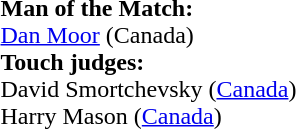<table style="width:100%">
<tr>
<td><br><strong>Man of the Match:</strong>
<br><a href='#'>Dan Moor</a> (Canada)<br><strong>Touch judges:</strong>
<br>David Smortchevsky (<a href='#'>Canada</a>)
<br>Harry Mason (<a href='#'>Canada</a>)</td>
</tr>
</table>
